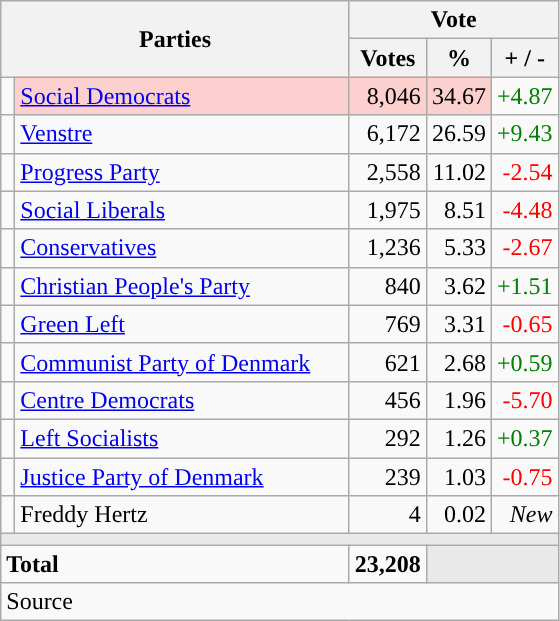<table class="wikitable" style="text-align:right;">
<tr>
<th style="text-align:centre;" rowspan="2" colspan="2" width="225">Parties</th>
<th colspan="3">Vote</th>
</tr>
<tr>
<th width="15">Votes</th>
<th width="15">%</th>
<th width="15">+ / -</th>
</tr>
<tr>
<td width="2" style="color:inherit;background:"></td>
<td bgcolor=#fbd0ce  align="left"><a href='#'>Social Democrats</a></td>
<td bgcolor=#fbd0ce>8,046</td>
<td bgcolor=#fbd0ce>34.67</td>
<td style=color:green;>+4.87</td>
</tr>
<tr>
<td width="2" style="color:inherit;background:"></td>
<td align="left"><a href='#'>Venstre</a></td>
<td>6,172</td>
<td>26.59</td>
<td style=color:green;>+9.43</td>
</tr>
<tr>
<td width="2" style="color:inherit;background:"></td>
<td align="left"><a href='#'>Progress Party</a></td>
<td>2,558</td>
<td>11.02</td>
<td style=color:red;>-2.54</td>
</tr>
<tr>
<td width="2" style="color:inherit;background:"></td>
<td align="left"><a href='#'>Social Liberals</a></td>
<td>1,975</td>
<td>8.51</td>
<td style=color:red;>-4.48</td>
</tr>
<tr>
<td width="2" style="color:inherit;background:"></td>
<td align="left"><a href='#'>Conservatives</a></td>
<td>1,236</td>
<td>5.33</td>
<td style=color:red;>-2.67</td>
</tr>
<tr>
<td width="2" style="color:inherit;background:"></td>
<td align="left"><a href='#'>Christian People's Party</a></td>
<td>840</td>
<td>3.62</td>
<td style=color:green;>+1.51</td>
</tr>
<tr>
<td width="2" style="color:inherit;background:"></td>
<td align="left"><a href='#'>Green Left</a></td>
<td>769</td>
<td>3.31</td>
<td style=color:red;>-0.65</td>
</tr>
<tr>
<td width="2" style="color:inherit;background:"></td>
<td align="left"><a href='#'>Communist Party of Denmark</a></td>
<td>621</td>
<td>2.68</td>
<td style=color:green;>+0.59</td>
</tr>
<tr>
<td width="2" style="color:inherit;background:"></td>
<td align="left"><a href='#'>Centre Democrats</a></td>
<td>456</td>
<td>1.96</td>
<td style=color:red;>-5.70</td>
</tr>
<tr>
<td width="2" style="color:inherit;background:"></td>
<td align="left"><a href='#'>Left Socialists</a></td>
<td>292</td>
<td>1.26</td>
<td style=color:green;>+0.37</td>
</tr>
<tr>
<td width="2" style="color:inherit;background:"></td>
<td align="left"><a href='#'>Justice Party of Denmark</a></td>
<td>239</td>
<td>1.03</td>
<td style=color:red;>-0.75</td>
</tr>
<tr>
<td width="2" style="color:inherit;background:"></td>
<td align="left">Freddy Hertz</td>
<td>4</td>
<td>0.02</td>
<td><em>New</em></td>
</tr>
<tr>
<td colspan="7" bgcolor="#E9E9E9"></td>
</tr>
<tr>
<td align="left" colspan="2"><strong>Total</strong></td>
<td><strong>23,208</strong></td>
<td bgcolor="#E9E9E9" colspan="2"></td>
</tr>
<tr>
<td align="left" colspan="6">Source</td>
</tr>
</table>
